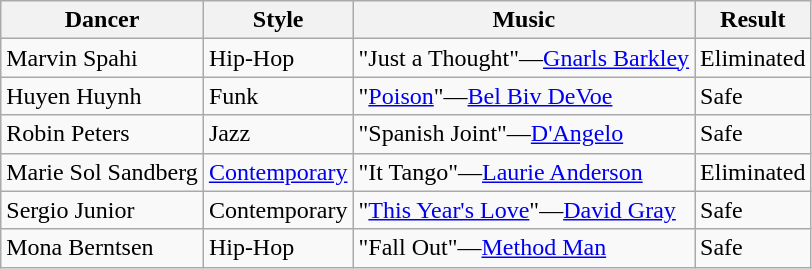<table class="wikitable">
<tr>
<th>Dancer</th>
<th>Style</th>
<th>Music</th>
<th>Result</th>
</tr>
<tr>
<td>Marvin Spahi</td>
<td>Hip-Hop</td>
<td>"Just a Thought"—<a href='#'>Gnarls Barkley</a></td>
<td>Eliminated</td>
</tr>
<tr>
<td>Huyen Huynh</td>
<td>Funk</td>
<td>"<a href='#'>Poison</a>"—<a href='#'>Bel Biv DeVoe</a></td>
<td>Safe</td>
</tr>
<tr>
<td>Robin Peters</td>
<td>Jazz</td>
<td>"Spanish Joint"—<a href='#'>D'Angelo</a></td>
<td>Safe</td>
</tr>
<tr>
<td>Marie Sol Sandberg</td>
<td><a href='#'>Contemporary</a></td>
<td>"It Tango"—<a href='#'>Laurie Anderson</a></td>
<td>Eliminated</td>
</tr>
<tr>
<td>Sergio Junior</td>
<td>Contemporary</td>
<td>"<a href='#'>This Year's Love</a>"—<a href='#'>David Gray</a></td>
<td>Safe</td>
</tr>
<tr>
<td>Mona Berntsen</td>
<td>Hip-Hop</td>
<td>"Fall Out"—<a href='#'>Method Man</a></td>
<td>Safe</td>
</tr>
</table>
